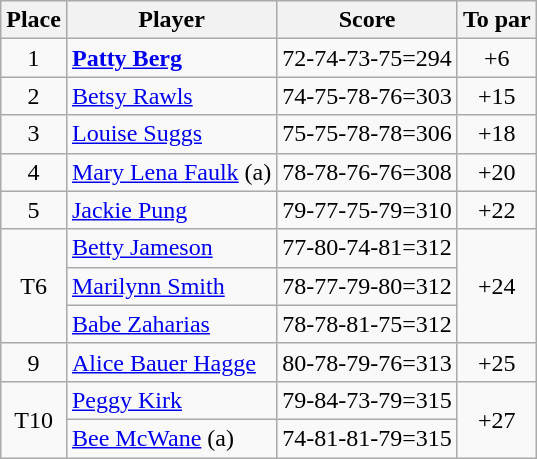<table class="wikitable">
<tr>
<th>Place</th>
<th>Player</th>
<th>Score</th>
<th>To par</th>
</tr>
<tr>
<td align=center>1</td>
<td> <strong><a href='#'>Patty Berg</a></strong></td>
<td>72-74-73-75=294</td>
<td align=center>+6</td>
</tr>
<tr>
<td align=center>2</td>
<td> <a href='#'>Betsy Rawls</a></td>
<td>74-75-78-76=303</td>
<td align=center>+15</td>
</tr>
<tr>
<td align=center>3</td>
<td> <a href='#'>Louise Suggs</a></td>
<td>75-75-78-78=306</td>
<td align=center>+18</td>
</tr>
<tr>
<td align=center>4</td>
<td> <a href='#'>Mary Lena Faulk</a> (a)</td>
<td>78-78-76-76=308</td>
<td align=center>+20</td>
</tr>
<tr>
<td align=center>5</td>
<td> <a href='#'>Jackie Pung</a></td>
<td>79-77-75-79=310</td>
<td align=center>+22</td>
</tr>
<tr>
<td align=center rowspan=3>T6</td>
<td> <a href='#'>Betty Jameson</a></td>
<td>77-80-74-81=312</td>
<td align=center rowspan=3>+24</td>
</tr>
<tr>
<td> <a href='#'>Marilynn Smith</a></td>
<td>78-77-79-80=312</td>
</tr>
<tr>
<td> <a href='#'>Babe Zaharias</a></td>
<td>78-78-81-75=312</td>
</tr>
<tr>
<td align=center>9</td>
<td> <a href='#'>Alice Bauer Hagge</a></td>
<td>80-78-79-76=313</td>
<td align=center>+25</td>
</tr>
<tr>
<td align=center rowspan=2>T10</td>
<td> <a href='#'>Peggy Kirk</a></td>
<td>79-84-73-79=315</td>
<td align=center rowspan=2>+27</td>
</tr>
<tr>
<td> <a href='#'>Bee McWane</a> (a)</td>
<td>74-81-81-79=315</td>
</tr>
</table>
